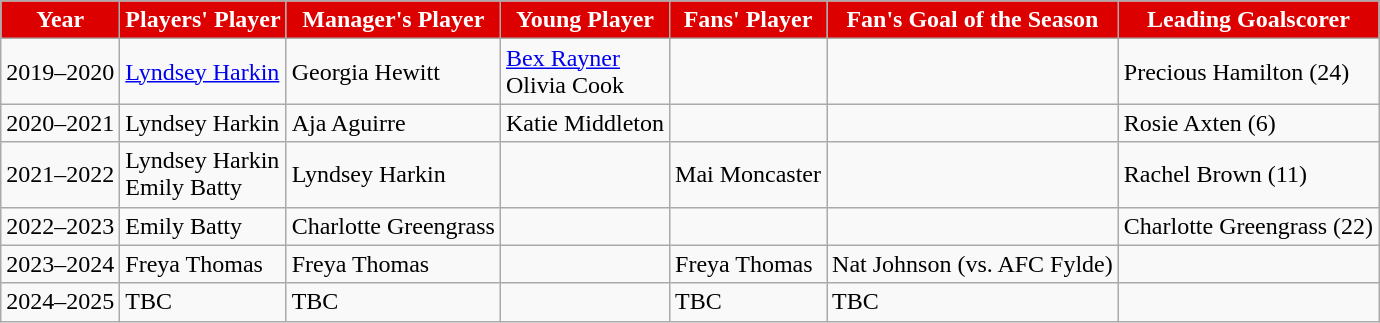<table class="wikitable sortable" summary="List of Nottingham Forest Women's Players of the Season" colwidth=200px>
<tr>
<th style="background:#d00; color:#fff;" scope="col">Year</th>
<th style="background:#d00; color:#fff;" scope="col">Players' Player</th>
<th style="background:#d00; color:#fff;" scope="col">Manager's Player</th>
<th style="background:#d00; color:#fff;" scope="col">Young Player</th>
<th style="background:#d00; color:#fff;" scope="col">Fans' Player</th>
<th style="background:#d00; color:#fff;" scope="col">Fan's Goal of the Season</th>
<th style="background:#d00; color:#fff;" scope="col">Leading Goalscorer</th>
</tr>
<tr>
<td>2019–2020</td>
<td><a href='#'>Lyndsey Harkin</a></td>
<td>Georgia Hewitt</td>
<td><a href='#'>Bex Rayner</a><br>Olivia Cook</td>
<td></td>
<td></td>
<td>Precious Hamilton (24)</td>
</tr>
<tr>
<td>2020–2021</td>
<td>Lyndsey Harkin</td>
<td>Aja Aguirre</td>
<td>Katie Middleton</td>
<td></td>
<td></td>
<td>Rosie Axten (6)</td>
</tr>
<tr>
<td>2021–2022</td>
<td>Lyndsey Harkin<br>Emily Batty</td>
<td>Lyndsey Harkin</td>
<td></td>
<td>Mai Moncaster</td>
<td></td>
<td>Rachel Brown (11)</td>
</tr>
<tr>
<td>2022–2023</td>
<td>Emily Batty</td>
<td>Charlotte Greengrass</td>
<td></td>
<td></td>
<td></td>
<td>Charlotte Greengrass (22)</td>
</tr>
<tr>
<td>2023–2024</td>
<td>Freya Thomas</td>
<td>Freya Thomas</td>
<td></td>
<td>Freya Thomas</td>
<td>Nat Johnson (vs. AFC Fylde)</td>
<td></td>
</tr>
<tr>
<td>2024–2025</td>
<td>TBC</td>
<td>TBC</td>
<td></td>
<td>TBC</td>
<td>TBC</td>
<td></td>
</tr>
</table>
